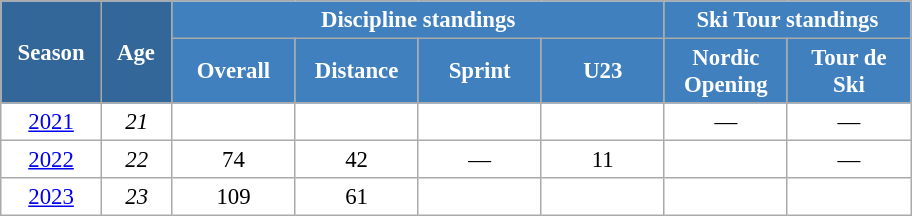<table class="wikitable" style="font-size:95%; text-align:center; border:grey solid 1px; border-collapse:collapse; background:#ffffff;">
<tr>
<th style="background-color:#369; color:white; width:60px;" rowspan="2"> Season </th>
<th style="background-color:#369; color:white; width:40px;" rowspan="2"> Age </th>
<th style="background-color:#4180be; color:white;" colspan="4">Discipline standings</th>
<th style="background-color:#4180be; color:white;" colspan="2">Ski Tour standings</th>
</tr>
<tr>
<th style="background-color:#4180be; color:white; width:75px;">Overall</th>
<th style="background-color:#4180be; color:white; width:75px;">Distance</th>
<th style="background-color:#4180be; color:white; width:75px;">Sprint</th>
<th style="background-color:#4180be; color:white; width:75px;">U23</th>
<th style="background-color:#4180be; color:white; width:75px;">Nordic<br>Opening</th>
<th style="background-color:#4180be; color:white; width:75px;">Tour de<br>Ski</th>
</tr>
<tr>
<td><a href='#'>2021</a></td>
<td><em>21</em></td>
<td></td>
<td></td>
<td></td>
<td></td>
<td>—</td>
<td>—</td>
</tr>
<tr>
<td><a href='#'>2022</a></td>
<td><em>22</em></td>
<td>74</td>
<td>42</td>
<td>—</td>
<td>11</td>
<td></td>
<td>—</td>
</tr>
<tr>
<td><a href='#'>2023</a></td>
<td><em>23</em></td>
<td>109</td>
<td>61</td>
<td></td>
<td></td>
<td></td>
<td></td>
</tr>
</table>
